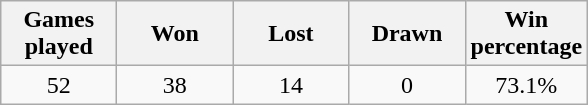<table class="wikitable" style="text-align:center">
<tr>
<th width="70">Games played</th>
<th width="70">Won</th>
<th width="70">Lost</th>
<th width="70">Drawn</th>
<th width="70">Win percentage</th>
</tr>
<tr>
<td>52</td>
<td>38</td>
<td>14</td>
<td>0</td>
<td>73.1%</td>
</tr>
</table>
